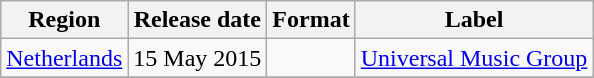<table class="wikitable">
<tr>
<th>Region</th>
<th>Release date</th>
<th>Format</th>
<th>Label</th>
</tr>
<tr>
<td><a href='#'>Netherlands</a></td>
<td>15 May 2015</td>
<td></td>
<td><a href='#'>Universal Music Group</a></td>
</tr>
<tr>
</tr>
</table>
